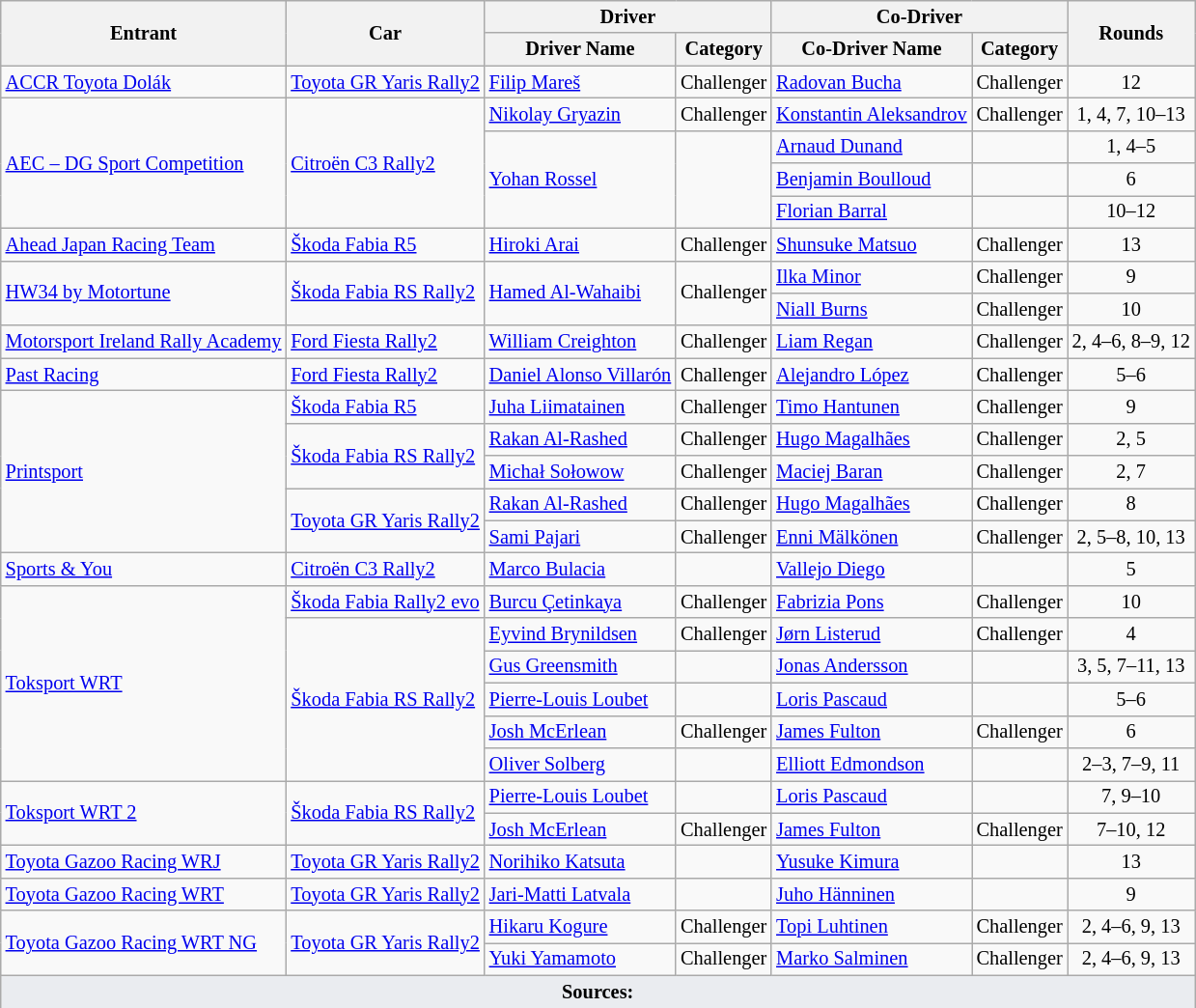<table class="wikitable" style="font-size: 85%;">
<tr>
<th rowspan="2">Entrant</th>
<th rowspan="2">Car</th>
<th colspan="2">Driver</th>
<th colspan="2">Co-Driver</th>
<th rowspan="2">Rounds</th>
</tr>
<tr>
<th>Driver Name</th>
<th>Category</th>
<th>Co-Driver Name</th>
<th>Category</th>
</tr>
<tr>
<td> <a href='#'>ACCR Toyota Dolák</a></td>
<td><a href='#'>Toyota GR Yaris Rally2</a></td>
<td> <a href='#'>Filip Mareš</a></td>
<td>Challenger</td>
<td> <a href='#'>Radovan Bucha</a></td>
<td>Challenger</td>
<td align="center">12</td>
</tr>
<tr>
<td rowspan="4"> <a href='#'>AEC – DG Sport Competition</a></td>
<td rowspan="4"><a href='#'>Citroën C3 Rally2</a></td>
<td> <a href='#'>Nikolay Gryazin</a></td>
<td>Challenger</td>
<td> <a href='#'>Konstantin Aleksandrov</a></td>
<td>Challenger</td>
<td align="center">1, 4, 7, 10–13</td>
</tr>
<tr>
<td rowspan="3"> <a href='#'>Yohan Rossel</a></td>
<td rowspan="3"></td>
<td> <a href='#'>Arnaud Dunand</a></td>
<td></td>
<td align="center">1, 4–5</td>
</tr>
<tr>
<td> <a href='#'>Benjamin Boulloud</a></td>
<td></td>
<td align="center">6</td>
</tr>
<tr>
<td> <a href='#'>Florian Barral</a></td>
<td></td>
<td align="center">10–12</td>
</tr>
<tr>
<td> <a href='#'>Ahead Japan Racing Team</a></td>
<td><a href='#'>Škoda Fabia R5</a></td>
<td> <a href='#'>Hiroki Arai</a></td>
<td>Challenger</td>
<td> <a href='#'>Shunsuke Matsuo</a></td>
<td>Challenger</td>
<td align="center">13</td>
</tr>
<tr>
<td rowspan=2> <a href='#'>HW34 by Motortune</a></td>
<td rowspan=2><a href='#'>Škoda Fabia RS Rally2</a></td>
<td rowspan=2> <a href='#'>Hamed Al-Wahaibi</a></td>
<td rowspan=2>Challenger</td>
<td> <a href='#'>Ilka Minor</a></td>
<td>Challenger</td>
<td align="center">9</td>
</tr>
<tr>
<td> <a href='#'>Niall Burns</a></td>
<td>Challenger</td>
<td align="center">10</td>
</tr>
<tr>
<td> <a href='#'>Motorsport Ireland Rally Academy</a></td>
<td><a href='#'>Ford Fiesta Rally2</a></td>
<td> <a href='#'>William Creighton</a></td>
<td>Challenger</td>
<td> <a href='#'>Liam Regan</a></td>
<td>Challenger</td>
<td align="center">2, 4–6, 8–9, 12</td>
</tr>
<tr>
<td> <a href='#'>Past Racing</a></td>
<td><a href='#'>Ford Fiesta Rally2</a></td>
<td> <a href='#'>Daniel Alonso Villarón</a></td>
<td>Challenger</td>
<td> <a href='#'>Alejandro López</a></td>
<td>Challenger</td>
<td align="center">5–6</td>
</tr>
<tr>
<td rowspan="5"> <a href='#'>Printsport</a></td>
<td><a href='#'>Škoda Fabia R5</a></td>
<td> <a href='#'>Juha Liimatainen</a></td>
<td>Challenger</td>
<td> <a href='#'>Timo Hantunen</a></td>
<td>Challenger</td>
<td align="center">9</td>
</tr>
<tr>
<td rowspan="2"><a href='#'>Škoda Fabia RS Rally2</a></td>
<td> <a href='#'>Rakan Al-Rashed</a></td>
<td>Challenger</td>
<td> <a href='#'>Hugo Magalhães</a></td>
<td>Challenger</td>
<td align="center">2, 5</td>
</tr>
<tr>
<td> <a href='#'>Michał Sołowow</a></td>
<td>Challenger</td>
<td> <a href='#'>Maciej Baran</a></td>
<td>Challenger</td>
<td align="center">2, 7</td>
</tr>
<tr>
<td rowspan="2"><a href='#'>Toyota GR Yaris Rally2</a></td>
<td> <a href='#'>Rakan Al-Rashed</a></td>
<td>Challenger</td>
<td> <a href='#'>Hugo Magalhães</a></td>
<td>Challenger</td>
<td align="center">8</td>
</tr>
<tr>
<td> <a href='#'>Sami Pajari</a></td>
<td>Challenger</td>
<td> <a href='#'>Enni Mälkönen</a></td>
<td>Challenger</td>
<td align="center">2, 5–8, 10, 13</td>
</tr>
<tr>
<td> <a href='#'>Sports & You</a></td>
<td><a href='#'>Citroën C3 Rally2</a></td>
<td> <a href='#'>Marco Bulacia</a></td>
<td></td>
<td> <a href='#'>Vallejo Diego</a></td>
<td></td>
<td align="center">5</td>
</tr>
<tr>
<td rowspan="6"> <a href='#'>Toksport WRT</a></td>
<td><a href='#'>Škoda Fabia Rally2 evo</a></td>
<td> <a href='#'>Burcu Çetinkaya</a></td>
<td>Challenger</td>
<td> <a href='#'>Fabrizia Pons</a></td>
<td>Challenger</td>
<td align="center">10</td>
</tr>
<tr>
<td rowspan="5"><a href='#'>Škoda Fabia RS Rally2</a></td>
<td> <a href='#'>Eyvind Brynildsen</a></td>
<td>Challenger</td>
<td> <a href='#'>Jørn Listerud</a></td>
<td>Challenger</td>
<td align="center">4</td>
</tr>
<tr>
<td> <a href='#'>Gus Greensmith</a></td>
<td></td>
<td> <a href='#'>Jonas Andersson</a></td>
<td></td>
<td align="center">3, 5, 7–11, 13</td>
</tr>
<tr>
<td> <a href='#'>Pierre-Louis Loubet</a></td>
<td></td>
<td> <a href='#'>Loris Pascaud</a></td>
<td></td>
<td align="center">5–6</td>
</tr>
<tr>
<td> <a href='#'>Josh McErlean</a></td>
<td>Challenger</td>
<td> <a href='#'>James Fulton</a></td>
<td>Challenger</td>
<td align="center">6</td>
</tr>
<tr>
<td> <a href='#'>Oliver Solberg</a></td>
<td></td>
<td> <a href='#'>Elliott Edmondson</a></td>
<td></td>
<td align="center">2–3, 7–9, 11</td>
</tr>
<tr>
<td rowspan="2"> <a href='#'>Toksport WRT 2</a></td>
<td rowspan="2"><a href='#'>Škoda Fabia RS Rally2</a></td>
<td> <a href='#'>Pierre-Louis Loubet</a></td>
<td></td>
<td> <a href='#'>Loris Pascaud</a></td>
<td></td>
<td align="center">7, 9–10</td>
</tr>
<tr>
<td> <a href='#'>Josh McErlean</a></td>
<td>Challenger</td>
<td> <a href='#'>James Fulton</a></td>
<td>Challenger</td>
<td align="center">7–10, 12</td>
</tr>
<tr>
<td> <a href='#'>Toyota Gazoo Racing WRJ</a></td>
<td><a href='#'>Toyota GR Yaris Rally2</a></td>
<td> <a href='#'>Norihiko Katsuta</a></td>
<td></td>
<td> <a href='#'>Yusuke Kimura</a></td>
<td></td>
<td align="center">13</td>
</tr>
<tr>
<td> <a href='#'>Toyota Gazoo Racing WRT</a></td>
<td><a href='#'>Toyota GR Yaris Rally2</a></td>
<td> <a href='#'>Jari-Matti Latvala</a></td>
<td></td>
<td> <a href='#'>Juho Hänninen</a></td>
<td></td>
<td align="center">9</td>
</tr>
<tr>
<td rowspan="2"> <a href='#'>Toyota Gazoo Racing WRT NG</a></td>
<td rowspan="2"><a href='#'>Toyota GR Yaris Rally2</a></td>
<td> <a href='#'>Hikaru Kogure</a></td>
<td>Challenger</td>
<td> <a href='#'>Topi Luhtinen</a></td>
<td>Challenger</td>
<td align="center">2, 4–6, 9, 13</td>
</tr>
<tr>
<td> <a href='#'>Yuki Yamamoto</a></td>
<td>Challenger</td>
<td> <a href='#'>Marko Salminen</a></td>
<td>Challenger</td>
<td align="center">2, 4–6, 9, 13</td>
</tr>
<tr>
<td colspan="7" style="background-color:#EAECF0;text-align:center"><strong>Sources:</strong></td>
</tr>
</table>
